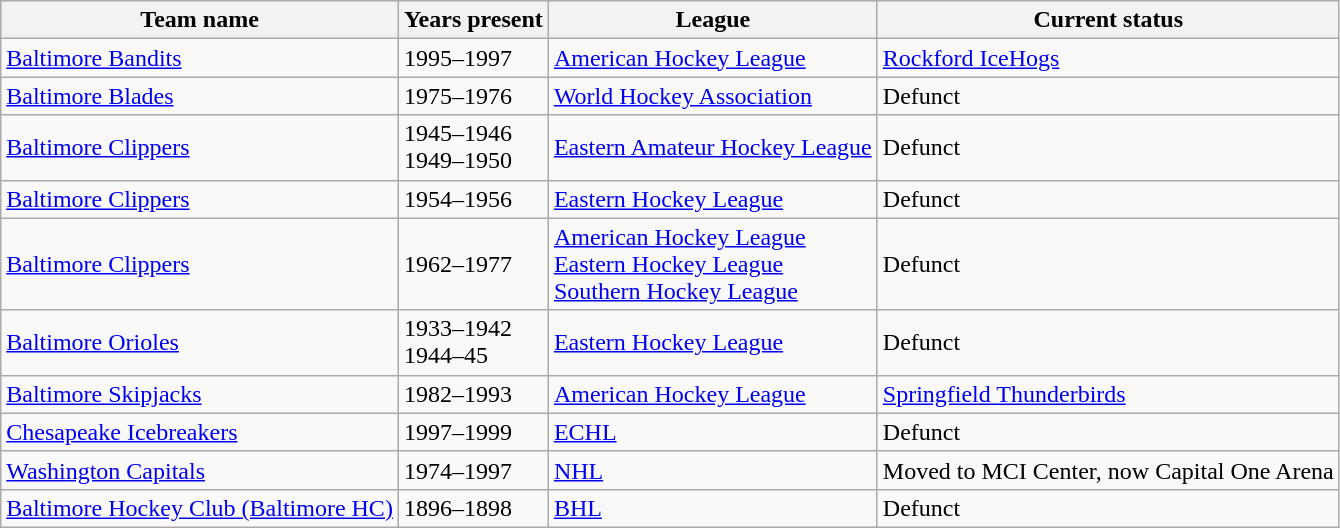<table class="wikitable sortable">
<tr>
<th>Team name</th>
<th>Years present</th>
<th>League</th>
<th>Current status</th>
</tr>
<tr>
<td><a href='#'>Baltimore Bandits</a></td>
<td>1995–1997</td>
<td><a href='#'>American Hockey League</a></td>
<td><a href='#'>Rockford IceHogs</a></td>
</tr>
<tr>
<td><a href='#'>Baltimore Blades</a></td>
<td>1975–1976</td>
<td><a href='#'>World Hockey Association</a></td>
<td>Defunct</td>
</tr>
<tr>
<td><a href='#'>Baltimore Clippers</a></td>
<td>1945–1946 <br> 1949–1950</td>
<td><a href='#'>Eastern Amateur Hockey League</a></td>
<td>Defunct</td>
</tr>
<tr>
<td><a href='#'>Baltimore Clippers</a></td>
<td>1954–1956</td>
<td><a href='#'>Eastern Hockey League</a></td>
<td>Defunct</td>
</tr>
<tr>
<td><a href='#'>Baltimore Clippers</a></td>
<td>1962–1977</td>
<td><a href='#'>American Hockey League</a><br><a href='#'>Eastern Hockey League</a><br><a href='#'>Southern Hockey League</a></td>
<td>Defunct</td>
</tr>
<tr>
<td><a href='#'>Baltimore Orioles</a></td>
<td>1933–1942<br>1944–45</td>
<td><a href='#'>Eastern Hockey League</a></td>
<td>Defunct</td>
</tr>
<tr>
<td><a href='#'>Baltimore Skipjacks</a></td>
<td>1982–1993</td>
<td><a href='#'>American Hockey League</a></td>
<td><a href='#'>Springfield Thunderbirds</a></td>
</tr>
<tr>
<td><a href='#'>Chesapeake Icebreakers</a></td>
<td>1997–1999</td>
<td><a href='#'>ECHL</a></td>
<td>Defunct</td>
</tr>
<tr>
<td><a href='#'>Washington Capitals</a></td>
<td>1974–1997</td>
<td><a href='#'>NHL</a></td>
<td>Moved to MCI Center, now Capital One Arena</td>
</tr>
<tr>
<td><a href='#'>Baltimore Hockey Club (Baltimore HC)</a></td>
<td>1896–1898</td>
<td><a href='#'>BHL</a></td>
<td>Defunct</td>
</tr>
</table>
